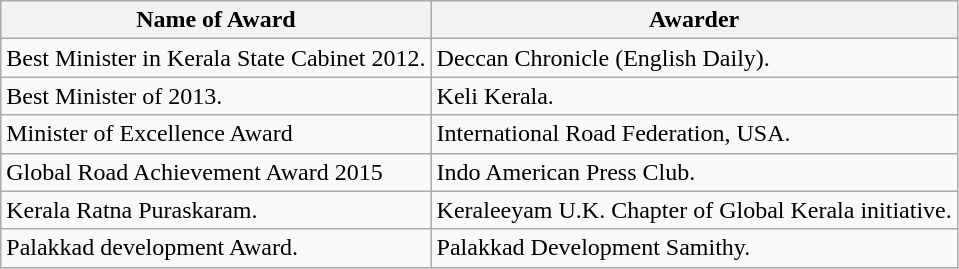<table class="wikitable">
<tr>
<th>Name of Award</th>
<th>Awarder</th>
</tr>
<tr>
<td>Best Minister in Kerala State Cabinet 2012.</td>
<td>Deccan Chronicle (English Daily).</td>
</tr>
<tr>
<td>Best Minister of 2013.</td>
<td>Keli Kerala.</td>
</tr>
<tr>
<td>Minister of Excellence Award</td>
<td>International Road Federation, USA.</td>
</tr>
<tr>
<td>Global Road Achievement Award 2015</td>
<td>Indo American Press Club.</td>
</tr>
<tr>
<td>Kerala Ratna Puraskaram.</td>
<td>Keraleeyam U.K. Chapter of Global Kerala initiative.</td>
</tr>
<tr>
<td>Palakkad development Award.</td>
<td>Palakkad Development Samithy.</td>
</tr>
</table>
